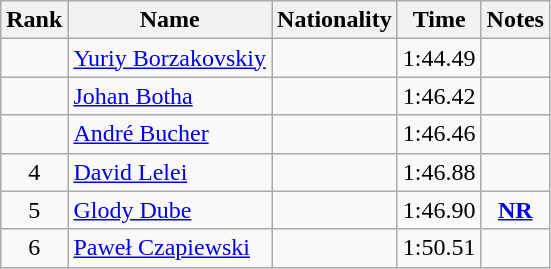<table class="wikitable sortable" style="text-align:center">
<tr>
<th>Rank</th>
<th>Name</th>
<th>Nationality</th>
<th>Time</th>
<th>Notes</th>
</tr>
<tr>
<td></td>
<td align="left"><a href='#'>Yuriy Borzakovskiy</a></td>
<td align=left></td>
<td>1:44.49</td>
<td></td>
</tr>
<tr>
<td></td>
<td align="left"><a href='#'>Johan Botha</a></td>
<td align=left></td>
<td>1:46.42</td>
<td></td>
</tr>
<tr>
<td></td>
<td align="left"><a href='#'>André Bucher</a></td>
<td align=left></td>
<td>1:46.46</td>
<td></td>
</tr>
<tr>
<td>4</td>
<td align="left"><a href='#'>David Lelei</a></td>
<td align=left></td>
<td>1:46.88</td>
<td></td>
</tr>
<tr>
<td>5</td>
<td align="left"><a href='#'>Glody Dube</a></td>
<td align=left></td>
<td>1:46.90</td>
<td><strong><a href='#'>NR</a></strong></td>
</tr>
<tr>
<td>6</td>
<td align="left"><a href='#'>Paweł Czapiewski</a></td>
<td align=left></td>
<td>1:50.51</td>
<td></td>
</tr>
</table>
